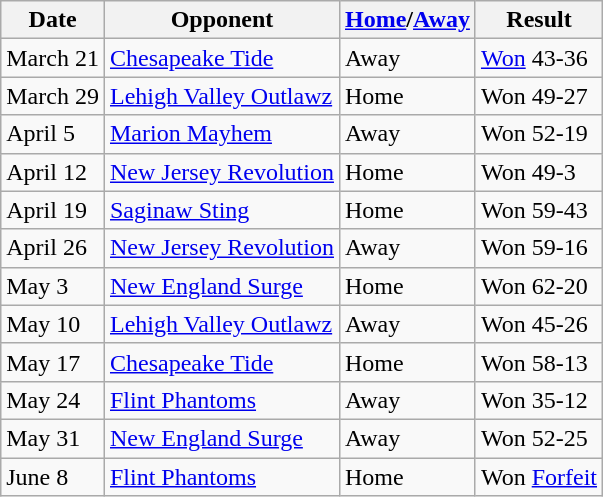<table class="wikitable">
<tr>
<th>Date</th>
<th>Opponent</th>
<th><a href='#'>Home</a>/<a href='#'>Away</a></th>
<th>Result</th>
</tr>
<tr>
<td>March 21</td>
<td><a href='#'>Chesapeake Tide</a></td>
<td>Away</td>
<td><a href='#'>Won</a> 43-36</td>
</tr>
<tr>
<td>March 29</td>
<td><a href='#'>Lehigh Valley Outlawz</a></td>
<td>Home</td>
<td>Won 49-27</td>
</tr>
<tr>
<td>April 5</td>
<td><a href='#'>Marion Mayhem</a></td>
<td>Away</td>
<td>Won 52-19</td>
</tr>
<tr>
<td>April 12</td>
<td><a href='#'>New Jersey Revolution</a></td>
<td>Home</td>
<td>Won 49-3</td>
</tr>
<tr>
<td>April 19</td>
<td><a href='#'>Saginaw Sting</a></td>
<td>Home</td>
<td>Won 59-43</td>
</tr>
<tr>
<td>April 26</td>
<td><a href='#'>New Jersey Revolution</a></td>
<td>Away</td>
<td>Won 59-16</td>
</tr>
<tr>
<td>May 3</td>
<td><a href='#'>New England Surge</a></td>
<td>Home</td>
<td>Won 62-20</td>
</tr>
<tr>
<td>May 10</td>
<td><a href='#'>Lehigh Valley Outlawz</a></td>
<td>Away</td>
<td>Won 45-26</td>
</tr>
<tr>
<td>May 17</td>
<td><a href='#'>Chesapeake Tide</a></td>
<td>Home</td>
<td>Won 58-13</td>
</tr>
<tr>
<td>May 24</td>
<td><a href='#'>Flint Phantoms</a></td>
<td>Away</td>
<td>Won 35-12</td>
</tr>
<tr>
<td>May 31</td>
<td><a href='#'>New England Surge</a></td>
<td>Away</td>
<td>Won 52-25</td>
</tr>
<tr>
<td>June 8</td>
<td><a href='#'>Flint Phantoms</a></td>
<td>Home</td>
<td>Won <a href='#'>Forfeit</a></td>
</tr>
</table>
